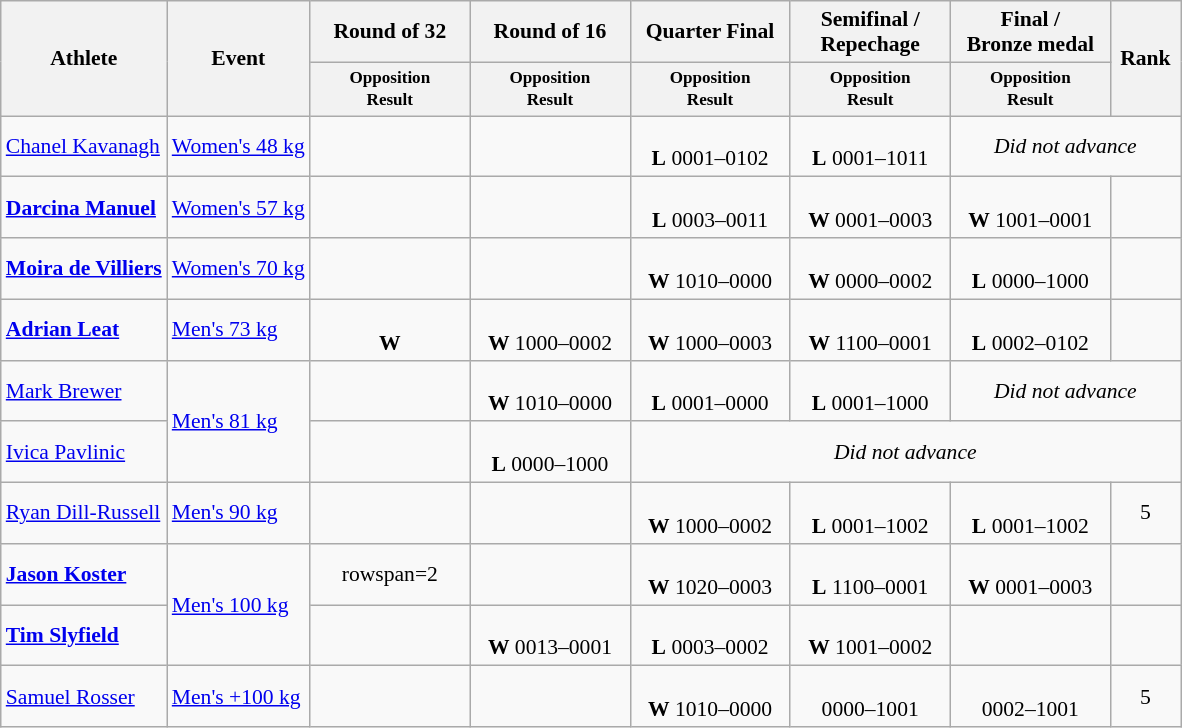<table class="wikitable"  style="text-align:center;font-size:90%">
<tr>
<th rowspan="2">Athlete</th>
<th rowspan="2">Event</th>
<th width=100>Round of 32</th>
<th width=100>Round of 16</th>
<th width=100>Quarter Final</th>
<th width=100>Semifinal / Repechage</th>
<th width=100>Final / Bronze medal</th>
<th rowspan="2" style="width:40px;">Rank</th>
</tr>
<tr style="font-size:95%">
<th style="line-height:1em"><small>Opposition<br>Result</small></th>
<th style="line-height:1em"><small>Opposition<br>Result</small></th>
<th style="line-height:1em"><small>Opposition<br>Result</small></th>
<th style="line-height:1em"><small>Opposition<br>Result</small></th>
<th style="line-height:1em"><small>Opposition<br>Result</small></th>
</tr>
<tr>
<td align=left><a href='#'>Chanel Kavanagh</a></td>
<td align=left><a href='#'>Women's 48 kg</a></td>
<td></td>
<td></td>
<td><br> <strong>L</strong> 0001–0102</td>
<td><br> <strong>L</strong> 0001–1011</td>
<td colspan="2"><em>Did not advance</em></td>
</tr>
<tr>
<td align=left><strong><a href='#'>Darcina Manuel</a></strong></td>
<td align=left><a href='#'>Women's 57 kg</a></td>
<td></td>
<td></td>
<td><br> <strong>L</strong> 0003–0011</td>
<td><br> <strong>W</strong> 0001–0003</td>
<td><br> <strong>W</strong> 1001–0001</td>
<td></td>
</tr>
<tr>
<td align=left><strong><a href='#'>Moira de Villiers</a></strong></td>
<td align=left><a href='#'>Women's 70 kg</a></td>
<td></td>
<td></td>
<td><br><strong>W</strong> 1010–0000</td>
<td><br><strong>W</strong> 0000–0002</td>
<td><br><strong>L</strong> 0000–1000</td>
<td></td>
</tr>
<tr>
<td align=left><strong><a href='#'>Adrian Leat</a></strong></td>
<td align=left><a href='#'>Men's 73 kg</a></td>
<td><br><strong>W</strong></td>
<td><br><strong>W</strong> 1000–0002</td>
<td><br><strong>W</strong> 1000–0003</td>
<td><br><strong>W</strong> 1100–0001</td>
<td><br><strong>L</strong> 0002–0102</td>
<td></td>
</tr>
<tr>
<td align=left><a href='#'>Mark Brewer</a></td>
<td align=left rowspan=2><a href='#'>Men's 81 kg</a></td>
<td></td>
<td><br><strong>W</strong> 1010–0000</td>
<td><br><strong>L</strong> 0001–0000</td>
<td><br><strong>L</strong> 0001–1000</td>
<td colspan="2"><em>Did not advance</em></td>
</tr>
<tr>
<td align=left><a href='#'>Ivica Pavlinic</a></td>
<td></td>
<td><br><strong>L</strong> 0000–1000</td>
<td colspan="4"><em>Did not advance</em></td>
</tr>
<tr>
<td align=left><a href='#'>Ryan Dill-Russell</a></td>
<td align=left><a href='#'>Men's 90 kg</a></td>
<td></td>
<td></td>
<td><br><strong>W</strong> 1000–0002</td>
<td><br><strong>L</strong> 0001–1002</td>
<td><br><strong>L</strong> 0001–1002</td>
<td>5</td>
</tr>
<tr>
<td align=left><strong><a href='#'>Jason Koster</a></strong></td>
<td align=left rowspan=2><a href='#'>Men's 100 kg</a></td>
<td>rowspan=2 </td>
<td></td>
<td><br><strong>W</strong> 1020–0003</td>
<td><br><strong>L</strong> 1100–0001</td>
<td><br><strong>W</strong> 0001–0003</td>
<td></td>
</tr>
<tr>
<td align=left><strong><a href='#'>Tim Slyfield</a></strong></td>
<td></td>
<td><br><strong>W</strong> 0013–0001</td>
<td><br><strong>L</strong> 0003–0002</td>
<td><br><strong>W</strong> 1001–0002</td>
<td></td>
</tr>
<tr>
<td align=left><a href='#'>Samuel Rosser</a></td>
<td align=left><a href='#'>Men's +100 kg</a></td>
<td></td>
<td></td>
<td><br><strong>W</strong> 1010–0000</td>
<td><br>0000–1001</td>
<td><br>0002–1001</td>
<td>5</td>
</tr>
</table>
